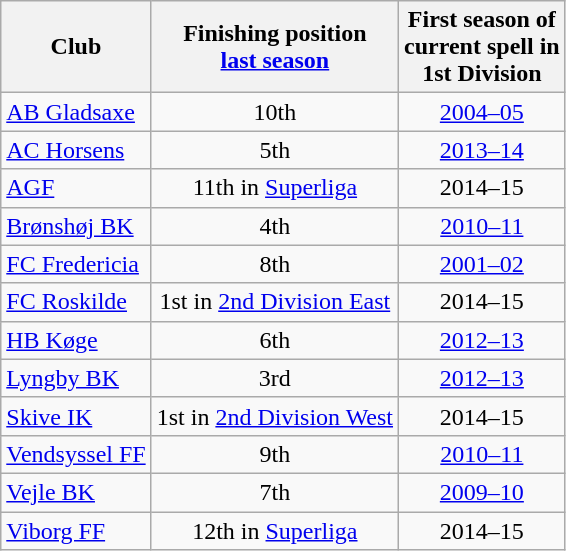<table class="wikitable" style="text-align:center;">
<tr>
<th>Club<br></th>
<th>Finishing position<br><a href='#'>last season</a></th>
<th>First season of<br>current spell in<br>1st Division</th>
</tr>
<tr>
<td style="text-align:left;"><a href='#'>AB Gladsaxe</a></td>
<td>10th</td>
<td><a href='#'>2004–05</a></td>
</tr>
<tr>
<td style="text-align:left;"><a href='#'>AC Horsens</a></td>
<td>5th</td>
<td><a href='#'>2013–14</a></td>
</tr>
<tr>
<td style="text-align:left;"><a href='#'>AGF</a></td>
<td>11th in <a href='#'>Superliga</a></td>
<td>2014–15</td>
</tr>
<tr>
<td style="text-align:left;"><a href='#'>Brønshøj BK</a></td>
<td>4th</td>
<td><a href='#'>2010–11</a></td>
</tr>
<tr>
<td style="text-align:left;"><a href='#'>FC Fredericia</a></td>
<td>8th</td>
<td><a href='#'>2001–02</a></td>
</tr>
<tr>
<td style="text-align:left;"><a href='#'>FC Roskilde</a></td>
<td>1st in <a href='#'>2nd Division East</a></td>
<td>2014–15</td>
</tr>
<tr>
<td style="text-align:left;"><a href='#'>HB Køge</a></td>
<td>6th</td>
<td><a href='#'>2012–13</a></td>
</tr>
<tr>
<td style="text-align:left;"><a href='#'>Lyngby BK</a></td>
<td>3rd</td>
<td><a href='#'>2012–13</a></td>
</tr>
<tr>
<td style="text-align:left;"><a href='#'>Skive IK</a></td>
<td>1st in <a href='#'>2nd Division West</a></td>
<td>2014–15</td>
</tr>
<tr>
<td style="text-align:left;"><a href='#'>Vendsyssel FF</a></td>
<td>9th</td>
<td><a href='#'>2010–11</a></td>
</tr>
<tr>
<td style="text-align:left;"><a href='#'>Vejle BK</a></td>
<td>7th</td>
<td><a href='#'>2009–10</a></td>
</tr>
<tr>
<td style="text-align:left;"><a href='#'>Viborg FF</a></td>
<td>12th in <a href='#'>Superliga</a></td>
<td>2014–15</td>
</tr>
</table>
